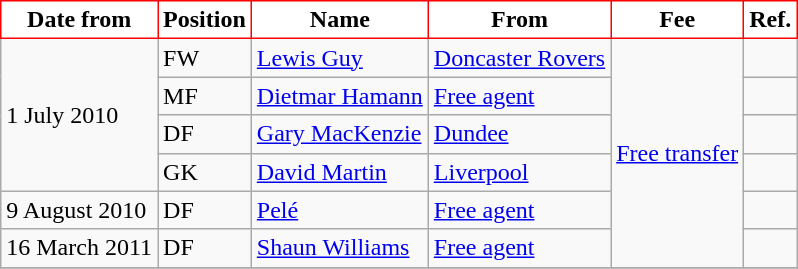<table class="wikitable">
<tr>
<th style="background:#FFFFFF; color:black; border:1px solid red;">Date from</th>
<th style="background:#FFFFFF; color:black; border:1px solid red;">Position</th>
<th style="background:#FFFFFF; color:black; border:1px solid red;">Name</th>
<th style="background:#FFFFFF; color:black; border:1px solid red;">From</th>
<th style="background:#FFFFFF; color:black; border:1px solid red;">Fee</th>
<th style="background:#FFFFFF; color:black; border:1px solid red;">Ref.</th>
</tr>
<tr>
<td rowspan="4">1 July 2010</td>
<td>FW</td>
<td> <a href='#'>Lewis Guy</a></td>
<td><a href='#'>Doncaster Rovers</a></td>
<td rowspan="6"><a href='#'>Free transfer</a></td>
<td></td>
</tr>
<tr>
<td>MF</td>
<td> <a href='#'>Dietmar Hamann</a></td>
<td><a href='#'>Free agent</a></td>
<td></td>
</tr>
<tr>
<td>DF</td>
<td> <a href='#'>Gary MacKenzie</a></td>
<td> <a href='#'>Dundee</a></td>
<td></td>
</tr>
<tr>
<td>GK</td>
<td> <a href='#'>David Martin</a></td>
<td><a href='#'>Liverpool</a></td>
<td></td>
</tr>
<tr>
<td>9 August 2010</td>
<td>DF</td>
<td> <a href='#'>Pelé</a></td>
<td><a href='#'>Free agent</a></td>
<td></td>
</tr>
<tr>
<td>16 March 2011</td>
<td>DF</td>
<td> <a href='#'>Shaun Williams</a></td>
<td><a href='#'>Free agent</a></td>
<td></td>
</tr>
<tr>
</tr>
</table>
